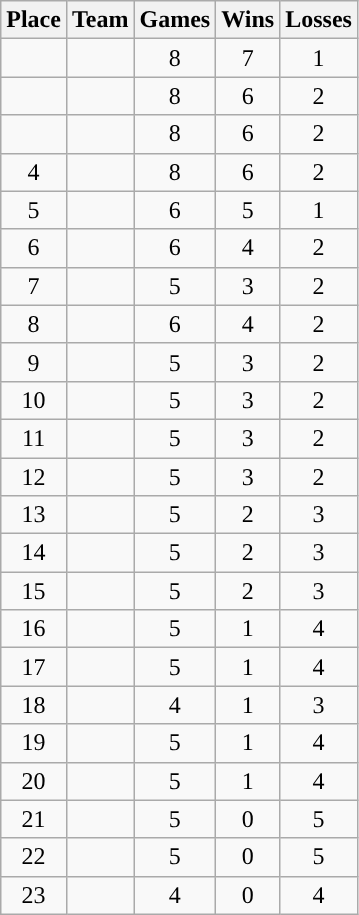<table class="wikitable" style="text-align:center;">
<tr>
<th>Place</th>
<th>Team</th>
<th>Games</th>
<th>Wins</th>
<th>Losses</th>
</tr>
<tr>
<td></td>
<td align=left></td>
<td>8</td>
<td>7</td>
<td>1</td>
</tr>
<tr>
<td></td>
<td align=left></td>
<td>8</td>
<td>6</td>
<td>2</td>
</tr>
<tr>
<td></td>
<td align=left></td>
<td>8</td>
<td>6</td>
<td>2</td>
</tr>
<tr>
<td>4</td>
<td align=left></td>
<td>8</td>
<td>6</td>
<td>2</td>
</tr>
<tr>
<td>5</td>
<td align=left></td>
<td>6</td>
<td>5</td>
<td>1</td>
</tr>
<tr>
<td>6</td>
<td align=left></td>
<td>6</td>
<td>4</td>
<td>2</td>
</tr>
<tr>
<td>7</td>
<td align=left></td>
<td>5</td>
<td>3</td>
<td>2</td>
</tr>
<tr>
<td>8</td>
<td align=left></td>
<td>6</td>
<td>4</td>
<td>2</td>
</tr>
<tr>
<td>9</td>
<td align=left></td>
<td>5</td>
<td>3</td>
<td>2</td>
</tr>
<tr>
<td>10</td>
<td align=left></td>
<td>5</td>
<td>3</td>
<td>2</td>
</tr>
<tr>
<td>11</td>
<td align=left></td>
<td>5</td>
<td>3</td>
<td>2</td>
</tr>
<tr>
<td>12</td>
<td align=left></td>
<td>5</td>
<td>3</td>
<td>2</td>
</tr>
<tr>
<td>13</td>
<td align=left></td>
<td>5</td>
<td>2</td>
<td>3</td>
</tr>
<tr>
<td>14</td>
<td align=left></td>
<td>5</td>
<td>2</td>
<td>3</td>
</tr>
<tr>
<td>15</td>
<td align=left></td>
<td>5</td>
<td>2</td>
<td>3</td>
</tr>
<tr>
<td>16</td>
<td align=left></td>
<td>5</td>
<td>1</td>
<td>4</td>
</tr>
<tr>
<td>17</td>
<td align=left></td>
<td>5</td>
<td>1</td>
<td>4</td>
</tr>
<tr>
<td>18</td>
<td align=left></td>
<td>4</td>
<td>1</td>
<td>3</td>
</tr>
<tr>
<td>19</td>
<td align=left></td>
<td>5</td>
<td>1</td>
<td>4</td>
</tr>
<tr>
<td>20</td>
<td align=left></td>
<td>5</td>
<td>1</td>
<td>4</td>
</tr>
<tr>
<td>21</td>
<td align=left></td>
<td>5</td>
<td>0</td>
<td>5</td>
</tr>
<tr>
<td>22</td>
<td align=left></td>
<td>5</td>
<td>0</td>
<td>5</td>
</tr>
<tr>
<td>23</td>
<td align=left></td>
<td>4</td>
<td>0</td>
<td>4</td>
</tr>
</table>
